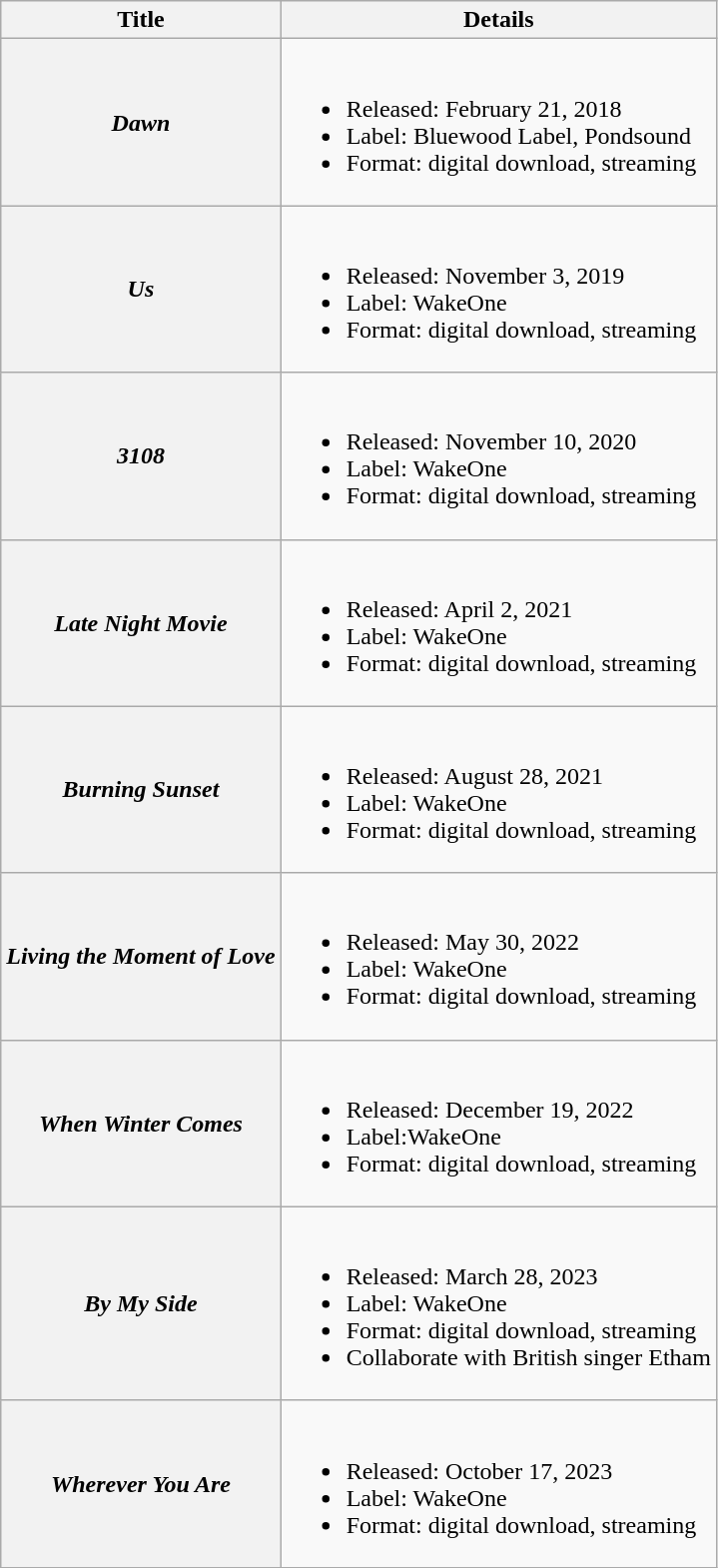<table class="wikitable plainrowheaders" text-align="center">
<tr>
<th scope="col">Title</th>
<th scope="col">Details</th>
</tr>
<tr>
<th scope="row"><em>Dawn</em></th>
<td><br><ul><li>Released: February 21, 2018</li><li>Label: Bluewood Label, Pondsound</li><li>Format: digital download, streaming</li></ul></td>
</tr>
<tr>
<th scope="row"><em>Us</em></th>
<td><br><ul><li>Released: November 3, 2019</li><li>Label: WakeOne</li><li>Format: digital download, streaming</li></ul></td>
</tr>
<tr>
<th scope="row"><em>3108</em></th>
<td><br><ul><li>Released: November 10, 2020</li><li>Label: WakeOne</li><li>Format: digital download, streaming</li></ul></td>
</tr>
<tr>
<th scope="row"><em>Late Night Movie</em></th>
<td><br><ul><li>Released: April 2, 2021</li><li>Label: WakeOne</li><li>Format: digital download, streaming</li></ul></td>
</tr>
<tr>
<th scope="row"><em>Burning Sunset</em></th>
<td><br><ul><li>Released: August 28, 2021</li><li>Label: WakeOne</li><li>Format: digital download, streaming</li></ul></td>
</tr>
<tr>
<th scope="row"><em>Living the Moment of Love</em></th>
<td><br><ul><li>Released: May 30, 2022</li><li>Label: WakeOne</li><li>Format: digital download, streaming</li></ul></td>
</tr>
<tr>
<th scope="row"><em>When Winter Comes</em></th>
<td><br><ul><li>Released: December 19, 2022</li><li>Label:WakeOne</li><li>Format: digital download, streaming</li></ul></td>
</tr>
<tr>
<th scope="row"><em>By My Side</em></th>
<td><br><ul><li>Released: March 28, 2023</li><li>Label: WakeOne</li><li>Format: digital download, streaming</li><li>Collaborate with British singer Etham</li></ul></td>
</tr>
<tr>
<th scope="row"><em>Wherever You Are</em></th>
<td><br><ul><li>Released: October 17, 2023</li><li>Label: WakeOne</li><li>Format: digital download, streaming</li></ul></td>
</tr>
</table>
